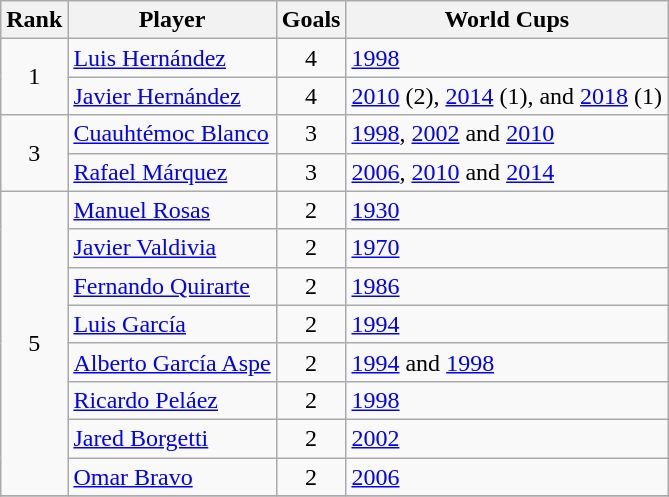<table class="wikitable" style="text-align: left;">
<tr>
<th>Rank</th>
<th>Player</th>
<th>Goals</th>
<th>World Cups</th>
</tr>
<tr>
<td rowspan=2 align=center>1</td>
<td><a href='#'>Luis Hernández</a></td>
<td align=center>4</td>
<td><a href='#'>1998</a></td>
</tr>
<tr>
<td><a href='#'>Javier Hernández</a></td>
<td align=center>4</td>
<td><a href='#'>2010</a> (2), <a href='#'>2014</a> (1), and <a href='#'>2018</a> (1)</td>
</tr>
<tr>
<td rowspan=2 align=center>3</td>
<td><a href='#'>Cuauhtémoc Blanco</a></td>
<td align=center>3</td>
<td><a href='#'>1998</a>, <a href='#'>2002</a> and <a href='#'>2010</a></td>
</tr>
<tr>
<td><a href='#'>Rafael Márquez</a></td>
<td align=center>3</td>
<td><a href='#'>2006</a>, <a href='#'>2010</a> and <a href='#'>2014</a></td>
</tr>
<tr>
<td rowspan=8 align=center>5</td>
<td><a href='#'>Manuel Rosas</a></td>
<td align=center>2</td>
<td><a href='#'>1930</a></td>
</tr>
<tr>
<td><a href='#'>Javier Valdivia</a></td>
<td align=center>2</td>
<td><a href='#'>1970</a></td>
</tr>
<tr>
<td><a href='#'>Fernando Quirarte</a></td>
<td align=center>2</td>
<td><a href='#'>1986</a></td>
</tr>
<tr w>
<td><a href='#'>Luis García</a></td>
<td align=center>2</td>
<td><a href='#'>1994</a></td>
</tr>
<tr>
<td><a href='#'>Alberto García Aspe</a></td>
<td align=center>2</td>
<td><a href='#'>1994</a> and <a href='#'>1998</a></td>
</tr>
<tr>
<td><a href='#'>Ricardo Peláez</a></td>
<td align=center>2</td>
<td><a href='#'>1998</a></td>
</tr>
<tr>
<td><a href='#'>Jared Borgetti</a></td>
<td align=center>2</td>
<td><a href='#'>2002</a></td>
</tr>
<tr>
<td><a href='#'>Omar Bravo</a></td>
<td align=center>2</td>
<td><a href='#'>2006</a></td>
</tr>
<tr>
</tr>
</table>
